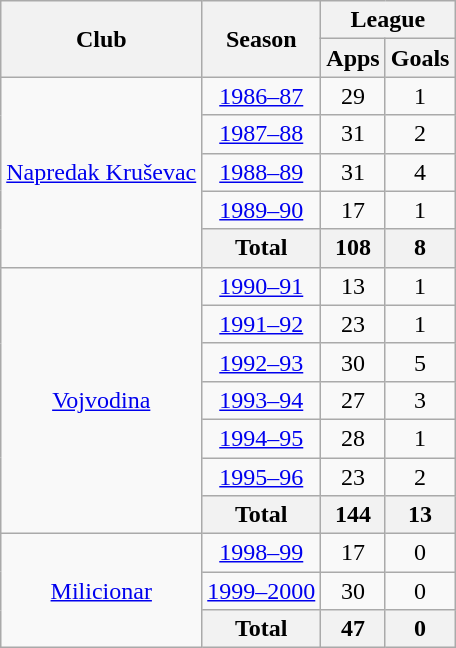<table class="wikitable" style="text-align:center">
<tr>
<th rowspan="2">Club</th>
<th rowspan="2">Season</th>
<th colspan="2">League</th>
</tr>
<tr>
<th>Apps</th>
<th>Goals</th>
</tr>
<tr>
<td rowspan="5"><a href='#'>Napredak Kruševac</a></td>
<td><a href='#'>1986–87</a></td>
<td>29</td>
<td>1</td>
</tr>
<tr>
<td><a href='#'>1987–88</a></td>
<td>31</td>
<td>2</td>
</tr>
<tr>
<td><a href='#'>1988–89</a></td>
<td>31</td>
<td>4</td>
</tr>
<tr>
<td><a href='#'>1989–90</a></td>
<td>17</td>
<td>1</td>
</tr>
<tr>
<th>Total</th>
<th>108</th>
<th>8</th>
</tr>
<tr>
<td rowspan="7"><a href='#'>Vojvodina</a></td>
<td><a href='#'>1990–91</a></td>
<td>13</td>
<td>1</td>
</tr>
<tr>
<td><a href='#'>1991–92</a></td>
<td>23</td>
<td>1</td>
</tr>
<tr>
<td><a href='#'>1992–93</a></td>
<td>30</td>
<td>5</td>
</tr>
<tr>
<td><a href='#'>1993–94</a></td>
<td>27</td>
<td>3</td>
</tr>
<tr>
<td><a href='#'>1994–95</a></td>
<td>28</td>
<td>1</td>
</tr>
<tr>
<td><a href='#'>1995–96</a></td>
<td>23</td>
<td>2</td>
</tr>
<tr>
<th>Total</th>
<th>144</th>
<th>13</th>
</tr>
<tr>
<td rowspan="3"><a href='#'>Milicionar</a></td>
<td><a href='#'>1998–99</a></td>
<td>17</td>
<td>0</td>
</tr>
<tr>
<td><a href='#'>1999–2000</a></td>
<td>30</td>
<td>0</td>
</tr>
<tr>
<th>Total</th>
<th>47</th>
<th>0</th>
</tr>
</table>
